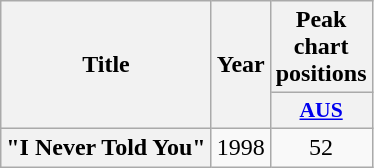<table class="wikitable plainrowheaders" style="text-align:center;">
<tr>
<th scope="col" rowspan="2">Title</th>
<th scope="col" rowspan="2">Year</th>
<th scope="col" colspan="1">Peak chart positions</th>
</tr>
<tr>
<th scope="col" style="width:3em;font-size:90%;"><a href='#'>AUS</a><br></th>
</tr>
<tr>
<th scope="row">"I Never Told You"</th>
<td>1998</td>
<td>52</td>
</tr>
</table>
